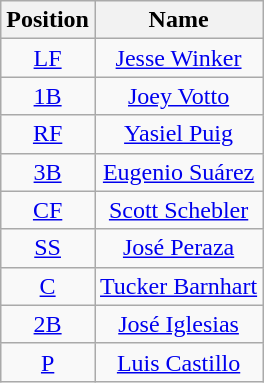<table class="wikitable" style="text-align:left">
<tr>
<th>Position</th>
<th>Name</th>
</tr>
<tr style="text-align: center;">
<td><a href='#'>LF</a></td>
<td style="text-align: center;"><a href='#'>Jesse Winker</a></td>
</tr>
<tr style="text-align: center;">
<td><a href='#'>1B</a></td>
<td style="text-align: center;"><a href='#'>Joey Votto</a></td>
</tr>
<tr style="text-align: center;">
<td><a href='#'>RF</a></td>
<td style="text-align: center;"><a href='#'>Yasiel Puig</a></td>
</tr>
<tr style="text-align: center;">
<td><a href='#'>3B</a></td>
<td style="text-align: center;"><a href='#'>Eugenio Suárez</a></td>
</tr>
<tr style="text-align: center;">
<td><a href='#'>CF</a></td>
<td style="text-align: center;"><a href='#'>Scott Schebler</a></td>
</tr>
<tr style="text-align: center;">
<td><a href='#'>SS</a></td>
<td style="text-align: center;"><a href='#'>José Peraza</a></td>
</tr>
<tr style="text-align: center;">
<td><a href='#'>C</a></td>
<td style="text-align: center;"><a href='#'>Tucker Barnhart</a></td>
</tr>
<tr style="text-align: center;">
<td><a href='#'>2B</a></td>
<td style="text-align: center;"><a href='#'>José Iglesias</a></td>
</tr>
<tr style="text-align: center;">
<td><a href='#'>P</a></td>
<td style="text-align: center;"><a href='#'>Luis Castillo</a></td>
</tr>
</table>
